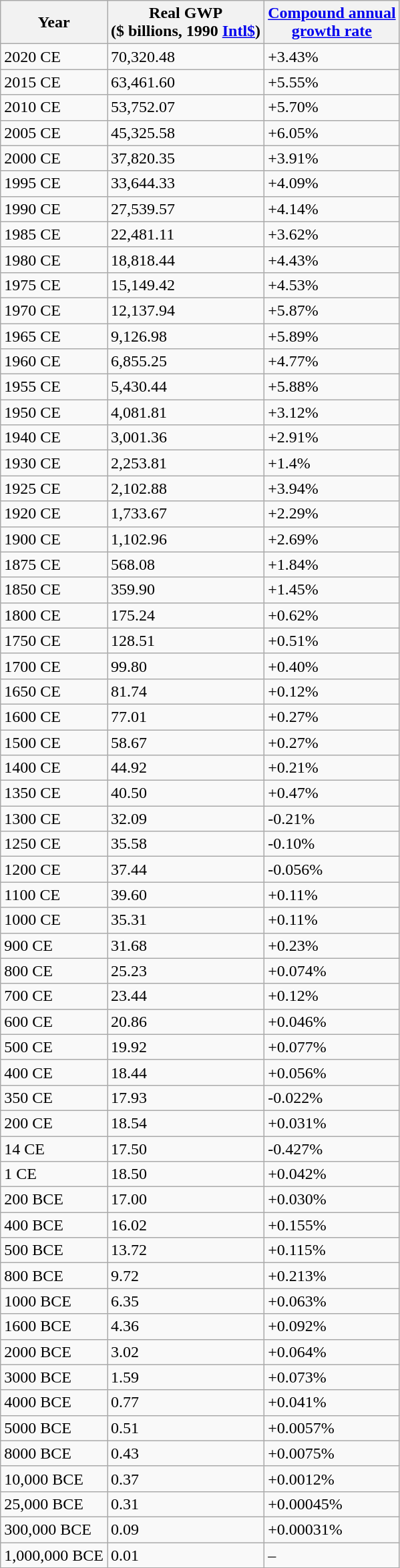<table class="wikitable">
<tr>
<th>Year</th>
<th>Real GWP <br>($ billions, 1990 <a href='#'>Intl$</a>)<br></th>
<th><a href='#'>Compound annual <br>growth rate</a></th>
</tr>
<tr>
<td>2020 CE</td>
<td>70,320.48</td>
<td>+3.43%</td>
</tr>
<tr>
<td>2015 CE</td>
<td>63,461.60</td>
<td>+5.55%</td>
</tr>
<tr>
<td>2010 CE</td>
<td>53,752.07</td>
<td>+5.70%</td>
</tr>
<tr>
<td>2005 CE</td>
<td>45,325.58</td>
<td>+6.05%</td>
</tr>
<tr>
<td>2000 CE</td>
<td>37,820.35</td>
<td>+3.91%</td>
</tr>
<tr>
<td>1995 CE</td>
<td>33,644.33</td>
<td>+4.09%</td>
</tr>
<tr>
<td>1990 CE</td>
<td>27,539.57</td>
<td>+4.14%</td>
</tr>
<tr>
<td>1985 CE</td>
<td>22,481.11</td>
<td>+3.62%</td>
</tr>
<tr>
<td>1980 CE</td>
<td>18,818.44</td>
<td>+4.43%</td>
</tr>
<tr>
<td>1975 CE</td>
<td>15,149.42</td>
<td>+4.53%</td>
</tr>
<tr>
<td>1970 CE</td>
<td>12,137.94</td>
<td>+5.87%</td>
</tr>
<tr>
<td>1965 CE</td>
<td>9,126.98</td>
<td>+5.89%</td>
</tr>
<tr>
<td>1960 CE</td>
<td>6,855.25</td>
<td>+4.77%</td>
</tr>
<tr>
<td>1955 CE</td>
<td>5,430.44</td>
<td>+5.88%</td>
</tr>
<tr>
<td>1950 CE</td>
<td>4,081.81</td>
<td>+3.12%</td>
</tr>
<tr>
<td>1940 CE</td>
<td>3,001.36</td>
<td>+2.91%</td>
</tr>
<tr>
<td>1930 CE</td>
<td>2,253.81</td>
<td>+1.4%</td>
</tr>
<tr>
<td>1925 CE</td>
<td>2,102.88</td>
<td>+3.94%</td>
</tr>
<tr>
<td>1920 CE</td>
<td>1,733.67</td>
<td>+2.29%</td>
</tr>
<tr>
<td>1900 CE</td>
<td>1,102.96</td>
<td>+2.69%</td>
</tr>
<tr>
<td>1875 CE</td>
<td>568.08</td>
<td>+1.84%</td>
</tr>
<tr>
<td>1850 CE</td>
<td>359.90</td>
<td>+1.45%</td>
</tr>
<tr>
<td>1800 CE</td>
<td>175.24</td>
<td>+0.62%</td>
</tr>
<tr>
<td>1750 CE</td>
<td>128.51</td>
<td>+0.51%</td>
</tr>
<tr>
<td>1700 CE</td>
<td>99.80</td>
<td>+0.40%</td>
</tr>
<tr>
<td>1650 CE</td>
<td>81.74</td>
<td>+0.12%</td>
</tr>
<tr>
<td>1600 CE</td>
<td>77.01</td>
<td>+0.27%</td>
</tr>
<tr>
<td>1500 CE</td>
<td>58.67</td>
<td>+0.27%</td>
</tr>
<tr>
<td>1400 CE</td>
<td>44.92</td>
<td>+0.21%</td>
</tr>
<tr>
<td>1350 CE</td>
<td>40.50</td>
<td>+0.47%</td>
</tr>
<tr>
<td>1300 CE</td>
<td>32.09</td>
<td>-0.21%</td>
</tr>
<tr>
<td>1250 CE</td>
<td>35.58</td>
<td>-0.10%</td>
</tr>
<tr>
<td>1200 CE</td>
<td>37.44</td>
<td>-0.056%</td>
</tr>
<tr>
<td>1100 CE</td>
<td>39.60</td>
<td>+0.11%</td>
</tr>
<tr>
<td>1000 CE</td>
<td>35.31</td>
<td>+0.11%</td>
</tr>
<tr>
<td>900 CE</td>
<td>31.68</td>
<td>+0.23%</td>
</tr>
<tr>
<td>800 CE</td>
<td>25.23</td>
<td>+0.074%</td>
</tr>
<tr>
<td>700 CE</td>
<td>23.44</td>
<td>+0.12%</td>
</tr>
<tr>
<td>600 CE</td>
<td>20.86</td>
<td>+0.046%</td>
</tr>
<tr>
<td>500 CE</td>
<td>19.92</td>
<td>+0.077%</td>
</tr>
<tr>
<td>400 CE</td>
<td>18.44</td>
<td>+0.056%</td>
</tr>
<tr>
<td>350 CE</td>
<td>17.93</td>
<td>-0.022%</td>
</tr>
<tr>
<td>200 CE</td>
<td>18.54</td>
<td>+0.031%</td>
</tr>
<tr>
<td>14 CE</td>
<td>17.50</td>
<td>-0.427%</td>
</tr>
<tr>
<td>1 CE</td>
<td>18.50</td>
<td>+0.042%</td>
</tr>
<tr>
<td>200 BCE</td>
<td>17.00</td>
<td>+0.030%</td>
</tr>
<tr>
<td>400 BCE</td>
<td>16.02</td>
<td>+0.155%</td>
</tr>
<tr>
<td>500 BCE</td>
<td>13.72</td>
<td>+0.115%</td>
</tr>
<tr>
<td>800 BCE</td>
<td>9.72</td>
<td>+0.213%</td>
</tr>
<tr>
<td>1000 BCE</td>
<td>6.35</td>
<td>+0.063%</td>
</tr>
<tr>
<td>1600 BCE</td>
<td>4.36</td>
<td>+0.092%</td>
</tr>
<tr>
<td>2000 BCE</td>
<td>3.02</td>
<td>+0.064%</td>
</tr>
<tr>
<td>3000 BCE</td>
<td>1.59</td>
<td>+0.073%</td>
</tr>
<tr>
<td>4000 BCE</td>
<td>0.77</td>
<td>+0.041%</td>
</tr>
<tr>
<td>5000 BCE</td>
<td>0.51</td>
<td>+0.0057%</td>
</tr>
<tr>
<td>8000 BCE</td>
<td>0.43</td>
<td>+0.0075%</td>
</tr>
<tr>
<td>10,000 BCE</td>
<td>0.37</td>
<td>+0.0012%</td>
</tr>
<tr>
<td>25,000 BCE</td>
<td>0.31</td>
<td>+0.00045%</td>
</tr>
<tr>
<td>300,000 BCE</td>
<td>0.09</td>
<td>+0.00031%</td>
</tr>
<tr>
<td>1,000,000 BCE</td>
<td>0.01</td>
<td>–</td>
</tr>
</table>
